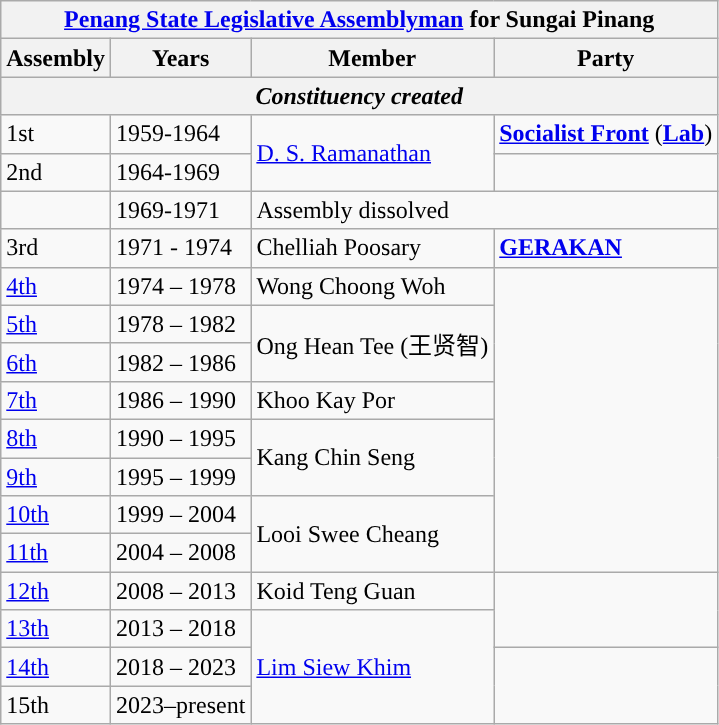<table class="wikitable">
<tr>
<th colspan="4"><a href='#'>Penang State Legislative Assemblyman</a> for Sungai Pinang</th>
</tr>
<tr>
<th>Assembly</th>
<th>Years</th>
<th>Member</th>
<th>Party</th>
</tr>
<tr>
<th colspan="4" align="center"><em>Constituency created</em></th>
</tr>
<tr>
<td>1st</td>
<td>1959-1964</td>
<td rowspan="2"><a href='#'>D. S. Ramanathan</a></td>
<td><strong><a href='#'>Socialist Front</a></strong> (<strong><a href='#'>Lab</a></strong>)</td>
</tr>
<tr>
<td>2nd</td>
<td>1964-1969</td>
<td></td>
</tr>
<tr>
<td></td>
<td>1969-1971</td>
<td colspan="2">Assembly dissolved</td>
</tr>
<tr>
<td>3rd</td>
<td>1971 - 1974</td>
<td>Chelliah Poosary</td>
<td><strong><a href='#'>GERAKAN</a></strong></td>
</tr>
<tr>
<td><a href='#'>4th</a></td>
<td>1974 – 1978</td>
<td>Wong Choong Woh</td>
<td rowspan="8"></td>
</tr>
<tr>
<td><a href='#'>5th</a></td>
<td>1978 – 1982</td>
<td rowspan="2">Ong Hean Tee (王贤智)</td>
</tr>
<tr>
<td><a href='#'>6th</a></td>
<td>1982 – 1986</td>
</tr>
<tr>
<td><a href='#'>7th</a></td>
<td>1986 – 1990</td>
<td>Khoo Kay Por</td>
</tr>
<tr>
<td><a href='#'>8th</a></td>
<td>1990 – 1995</td>
<td rowspan="2">Kang Chin Seng</td>
</tr>
<tr>
<td><a href='#'>9th</a></td>
<td>1995 – 1999</td>
</tr>
<tr>
<td><a href='#'>10th</a></td>
<td>1999 – 2004</td>
<td rowspan="2">Looi Swee Cheang</td>
</tr>
<tr>
<td><a href='#'>11th</a></td>
<td>2004 – 2008</td>
</tr>
<tr>
<td><a href='#'>12th</a></td>
<td>2008 – 2013</td>
<td>Koid Teng Guan</td>
<td rowspan="2"></td>
</tr>
<tr>
<td><a href='#'>13th</a></td>
<td>2013 – 2018</td>
<td rowspan="3"><a href='#'>Lim Siew Khim</a></td>
</tr>
<tr>
<td><a href='#'>14th</a></td>
<td>2018 – 2023</td>
<td rowspan=2></td>
</tr>
<tr>
<td>15th</td>
<td>2023–present</td>
</tr>
</table>
